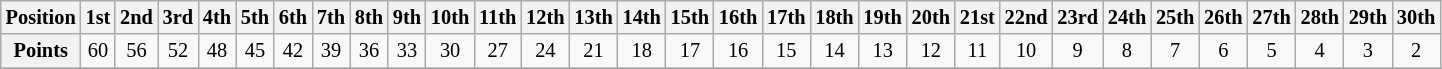<table class="wikitable" style="font-size: 85%; text-align: center">
<tr>
<th>Position</th>
<th>1st</th>
<th>2nd</th>
<th>3rd</th>
<th>4th</th>
<th>5th</th>
<th>6th</th>
<th>7th</th>
<th>8th</th>
<th>9th</th>
<th>10th</th>
<th>11th</th>
<th>12th</th>
<th>13th</th>
<th>14th</th>
<th>15th</th>
<th>16th</th>
<th>17th</th>
<th>18th</th>
<th>19th</th>
<th>20th</th>
<th>21st</th>
<th>22nd</th>
<th>23rd</th>
<th>24th</th>
<th>25th</th>
<th>26th</th>
<th>27th</th>
<th>28th</th>
<th>29th</th>
<th>30th</th>
</tr>
<tr>
<th>Points</th>
<td>60</td>
<td>56</td>
<td>52</td>
<td>48</td>
<td>45</td>
<td>42</td>
<td>39</td>
<td>36</td>
<td>33</td>
<td>30</td>
<td>27</td>
<td>24</td>
<td>21</td>
<td>18</td>
<td>17</td>
<td>16</td>
<td>15</td>
<td>14</td>
<td>13</td>
<td>12</td>
<td>11</td>
<td>10</td>
<td>9</td>
<td>8</td>
<td>7</td>
<td>6</td>
<td>5</td>
<td>4</td>
<td>3</td>
<td>2</td>
</tr>
<tr>
</tr>
</table>
